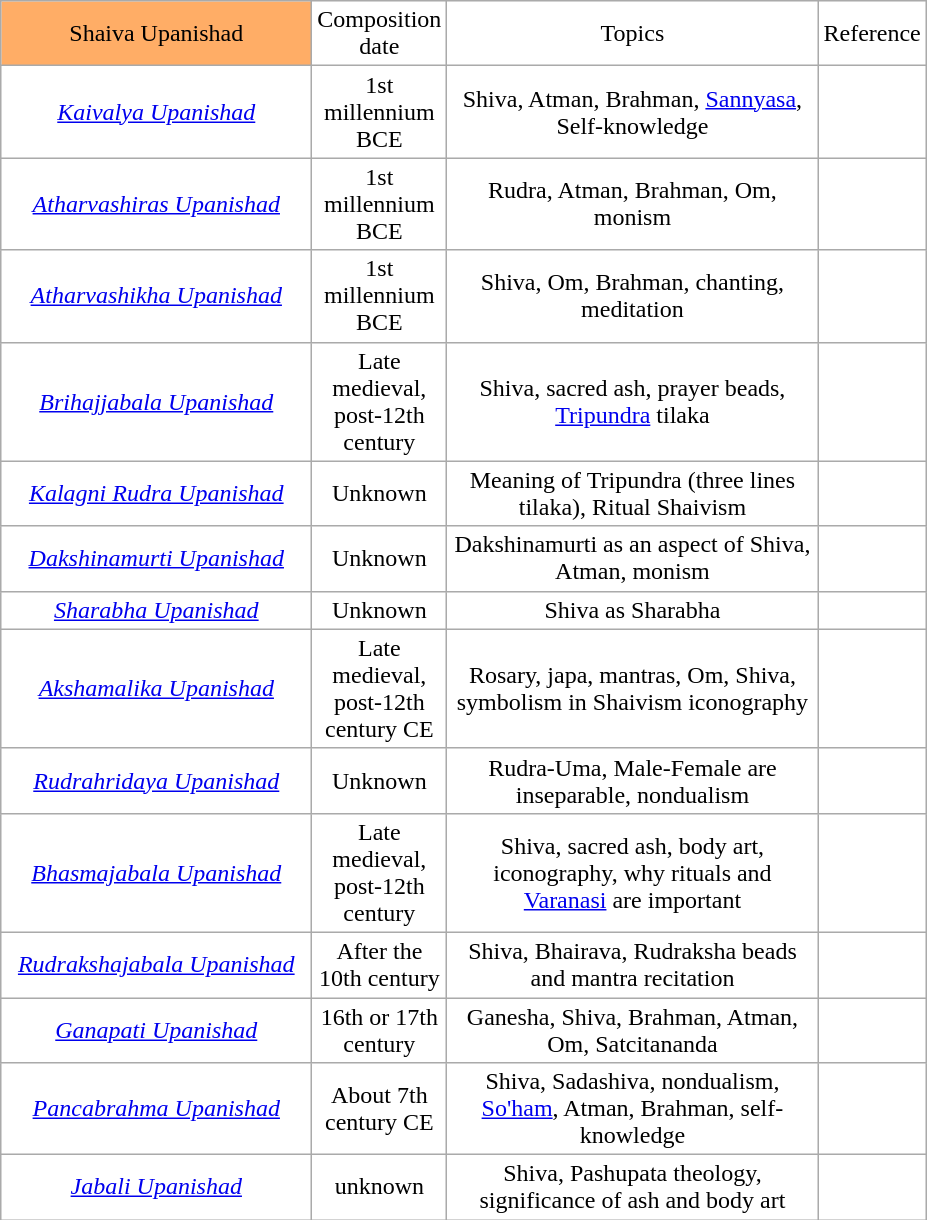<table class="wikitable" align=center style = " background: transparent; ">
<tr style="text-align: center;">
<td width=200px style="background: #ffad66;">Shaiva Upanishad</td>
<td width= 60px>Composition date</td>
<td width= 240px>Topics</td>
<td width=40px>Reference</td>
</tr>
<tr style="text-align: center;">
<td><em><a href='#'>Kaivalya Upanishad</a></em></td>
<td>1st millennium BCE</td>
<td>Shiva, Atman, Brahman, <a href='#'>Sannyasa</a>, Self-knowledge</td>
<td></td>
</tr>
<tr style="text-align: center;">
<td><em><a href='#'>Atharvashiras Upanishad</a></em></td>
<td>1st millennium BCE</td>
<td>Rudra, Atman, Brahman, Om, monism</td>
<td></td>
</tr>
<tr style="text-align: center;">
<td><em><a href='#'>Atharvashikha Upanishad</a></em></td>
<td>1st millennium BCE</td>
<td>Shiva, Om, Brahman, chanting, meditation</td>
<td></td>
</tr>
<tr style="text-align: center;">
<td><em><a href='#'>Brihajjabala Upanishad</a></em></td>
<td>Late medieval, post-12th century</td>
<td>Shiva, sacred ash, prayer beads, <a href='#'>Tripundra</a> tilaka</td>
<td></td>
</tr>
<tr style="text-align: center;">
<td><em><a href='#'>Kalagni Rudra Upanishad</a></em></td>
<td>Unknown</td>
<td>Meaning of Tripundra (three lines tilaka), Ritual Shaivism</td>
<td></td>
</tr>
<tr style="text-align: center;">
<td><em><a href='#'>Dakshinamurti Upanishad</a></em></td>
<td>Unknown</td>
<td>Dakshinamurti as an aspect of Shiva, Atman, monism</td>
<td></td>
</tr>
<tr style="text-align: center;">
<td><em><a href='#'>Sharabha Upanishad</a></em></td>
<td>Unknown</td>
<td>Shiva as Sharabha</td>
<td></td>
</tr>
<tr style="text-align: center;">
<td><em><a href='#'>Akshamalika Upanishad</a></em></td>
<td>Late medieval, post-12th century CE</td>
<td>Rosary, japa, mantras, Om, Shiva, symbolism in Shaivism iconography</td>
<td></td>
</tr>
<tr style="text-align: center;">
<td><em><a href='#'>Rudrahridaya Upanishad</a></em></td>
<td>Unknown</td>
<td>Rudra-Uma, Male-Female are inseparable, nondualism</td>
<td></td>
</tr>
<tr style="text-align: center;">
<td><em><a href='#'>Bhasmajabala Upanishad</a></em></td>
<td>Late medieval, post-12th century</td>
<td>Shiva, sacred ash, body art, iconography, why rituals and <a href='#'>Varanasi</a> are important</td>
<td></td>
</tr>
<tr style="text-align: center;">
<td><em><a href='#'>Rudrakshajabala Upanishad</a></em></td>
<td>After the 10th century</td>
<td>Shiva, Bhairava, Rudraksha beads and mantra recitation</td>
<td></td>
</tr>
<tr style="text-align: center;">
<td><em><a href='#'>Ganapati Upanishad</a></em></td>
<td>16th or 17th century</td>
<td>Ganesha, Shiva, Brahman, Atman, Om, Satcitananda</td>
<td></td>
</tr>
<tr style="text-align: center;">
<td><em><a href='#'>Pancabrahma Upanishad</a></em></td>
<td>About 7th century CE</td>
<td>Shiva, Sadashiva, nondualism, <a href='#'>So'ham</a>, Atman, Brahman, self-knowledge</td>
<td></td>
</tr>
<tr style="text-align: center;">
<td><em><a href='#'>Jabali Upanishad</a></em></td>
<td>unknown</td>
<td>Shiva, Pashupata theology, significance of ash and body art</td>
<td></td>
</tr>
</table>
